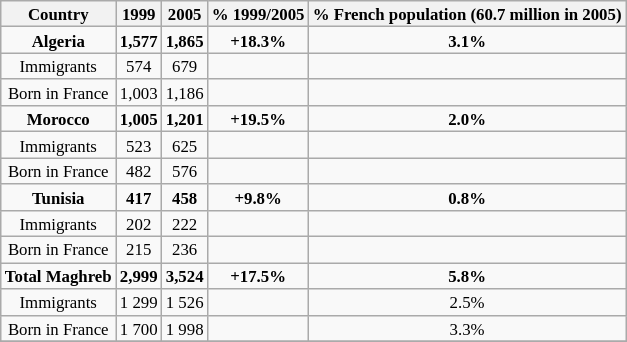<table class="wikitable sortable" style="text-align:center; font-size: 70%">
<tr>
<th>Country</th>
<th>1999</th>
<th>2005</th>
<th>% 1999/2005</th>
<th>% French population (60.7 million in 2005)</th>
</tr>
<tr>
<td><strong>Algeria</strong></td>
<td><strong>1,577</strong></td>
<td><strong>1,865</strong></td>
<td><strong>+18.3%</strong></td>
<td><strong>3.1%</strong></td>
</tr>
<tr>
<td>Immigrants</td>
<td>574</td>
<td>679</td>
<td></td>
<td></td>
</tr>
<tr>
<td>Born in France</td>
<td>1,003</td>
<td>1,186</td>
<td></td>
<td></td>
</tr>
<tr>
<td><strong>Morocco</strong></td>
<td><strong>1,005</strong></td>
<td><strong>1,201</strong></td>
<td><strong>+19.5%</strong></td>
<td><strong>2.0%</strong></td>
</tr>
<tr>
<td>Immigrants</td>
<td>523</td>
<td>625</td>
<td></td>
<td></td>
</tr>
<tr>
<td>Born in France</td>
<td>482</td>
<td>576</td>
<td></td>
<td></td>
</tr>
<tr>
<td><strong>Tunisia</strong></td>
<td><strong>417</strong></td>
<td><strong>458</strong></td>
<td><strong>+9.8%</strong></td>
<td><strong>0.8%</strong></td>
</tr>
<tr>
<td>Immigrants</td>
<td>202</td>
<td>222</td>
<td></td>
<td></td>
</tr>
<tr>
<td>Born in France</td>
<td>215</td>
<td>236</td>
<td></td>
<td></td>
</tr>
<tr>
<td><strong>Total Maghreb</strong></td>
<td><strong>2,999</strong></td>
<td><strong>3,524</strong></td>
<td><strong>+17.5%</strong></td>
<td><strong>5.8%</strong></td>
</tr>
<tr>
<td>Immigrants</td>
<td>1 299</td>
<td>1 526</td>
<td></td>
<td>2.5%</td>
</tr>
<tr>
<td>Born in France</td>
<td>1 700</td>
<td>1 998</td>
<td></td>
<td>3.3%</td>
</tr>
<tr>
</tr>
</table>
